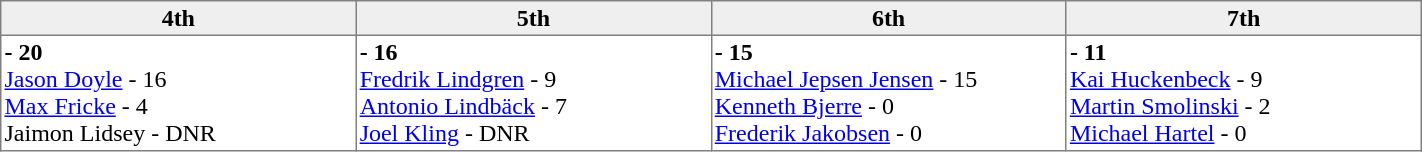<table border="1" cellpadding="2" cellspacing="0"  style="width:75%; border-collapse:collapse;">
<tr style="text-align:left; background:#efefef;">
<th style="width:15%; text-align:center;">4th</th>
<th style="width:15%; text-align:center;">5th</th>
<th style="width:15%; text-align:center;">6th</th>
<th style="width:15%; text-align:center;">7th</th>
</tr>
<tr align=left>
<td valign=top align=left><strong> - 20</strong><br><a href='#'>Jason Doyle</a> - 16<br><a href='#'>Max Fricke</a> - 4<br>Jaimon Lidsey - DNR</td>
<td valign=top align=left><strong> - 16</strong><br><a href='#'>Fredrik Lindgren</a> - 9<br><a href='#'>Antonio Lindbäck</a> - 7<br><a href='#'>Joel Kling</a> - DNR</td>
<td valign=top align=left><strong> - 15</strong><br><a href='#'>Michael Jepsen Jensen</a> - 15<br><a href='#'>Kenneth Bjerre</a> - 0<br><a href='#'>Frederik Jakobsen</a> - 0</td>
<td valign=top align=left><strong> - 11</strong><br><a href='#'>Kai Huckenbeck</a> - 9<br><a href='#'>Martin Smolinski</a> - 2<br><a href='#'>Michael Hartel</a> - 0</td>
</tr>
</table>
